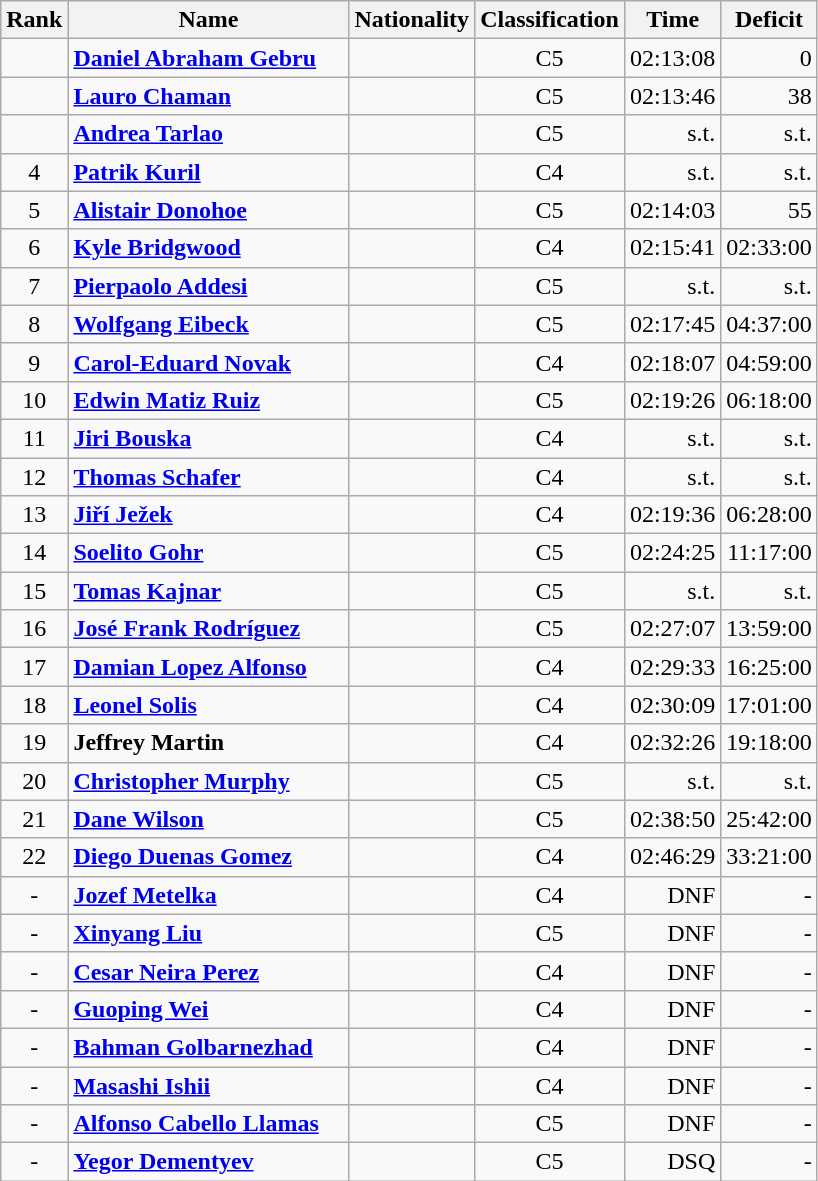<table class="wikitable sortable" style="text-align:left">
<tr>
<th width=20>Rank</th>
<th width=180>Name</th>
<th>Nationality</th>
<th>Classification</th>
<th>Time</th>
<th>Deficit</th>
</tr>
<tr>
<td align=center></td>
<td><strong><a href='#'>Daniel Abraham Gebru</a></strong></td>
<td></td>
<td align=center>C5</td>
<td align=right>02:13:08</td>
<td align=right>0</td>
</tr>
<tr>
<td align=center></td>
<td><strong><a href='#'>Lauro Chaman</a></strong></td>
<td></td>
<td align=center>C5</td>
<td align=right>02:13:46</td>
<td align=right>38</td>
</tr>
<tr>
<td align=center></td>
<td><strong><a href='#'>Andrea Tarlao</a></strong></td>
<td></td>
<td align=center>C5</td>
<td align=right>s.t.</td>
<td align=right>s.t.</td>
</tr>
<tr>
<td align=center>4</td>
<td><strong><a href='#'>Patrik Kuril</a></strong></td>
<td></td>
<td align=center>C4</td>
<td align=right>s.t.</td>
<td align=right>s.t.</td>
</tr>
<tr>
<td align=center>5</td>
<td><strong><a href='#'>Alistair Donohoe</a></strong></td>
<td></td>
<td align=center>C5</td>
<td align=right>02:14:03</td>
<td align=right>55</td>
</tr>
<tr>
<td align=center>6</td>
<td><strong><a href='#'>Kyle Bridgwood</a></strong></td>
<td></td>
<td align=center>C4</td>
<td align=right>02:15:41</td>
<td align=right>02:33:00</td>
</tr>
<tr>
<td align=center>7</td>
<td><strong><a href='#'>Pierpaolo Addesi</a></strong></td>
<td></td>
<td align=center>C5</td>
<td align=right>s.t.</td>
<td align=right>s.t.</td>
</tr>
<tr>
<td align=center>8</td>
<td><strong><a href='#'>Wolfgang Eibeck</a></strong></td>
<td></td>
<td align=center>C5</td>
<td align=right>02:17:45</td>
<td align=right>04:37:00</td>
</tr>
<tr>
<td align=center>9</td>
<td><strong><a href='#'>Carol-Eduard Novak</a></strong></td>
<td></td>
<td align=center>C4</td>
<td align=right>02:18:07</td>
<td align=right>04:59:00</td>
</tr>
<tr>
<td align=center>10</td>
<td><strong><a href='#'>Edwin Matiz Ruiz</a></strong></td>
<td></td>
<td align=center>C5</td>
<td align=right>02:19:26</td>
<td align=right>06:18:00</td>
</tr>
<tr>
<td align=center>11</td>
<td><strong><a href='#'>Jiri Bouska</a></strong></td>
<td></td>
<td align=center>C4</td>
<td align=right>s.t.</td>
<td align=right>s.t.</td>
</tr>
<tr>
<td align=center>12</td>
<td><strong><a href='#'>Thomas Schafer</a></strong></td>
<td></td>
<td align=center>C4</td>
<td align=right>s.t.</td>
<td align=right>s.t.</td>
</tr>
<tr>
<td align=center>13</td>
<td><strong><a href='#'>Jiří Ježek</a></strong></td>
<td></td>
<td align=center>C4</td>
<td align=right>02:19:36</td>
<td align=right>06:28:00</td>
</tr>
<tr>
<td align=center>14</td>
<td><strong><a href='#'>Soelito Gohr</a></strong></td>
<td></td>
<td align=center>C5</td>
<td align=right>02:24:25</td>
<td align=right>11:17:00</td>
</tr>
<tr>
<td align=center>15</td>
<td><strong><a href='#'>Tomas Kajnar</a></strong></td>
<td></td>
<td align=center>C5</td>
<td align=right>s.t.</td>
<td align=right>s.t.</td>
</tr>
<tr>
<td align=center>16</td>
<td><strong><a href='#'>José Frank Rodríguez</a></strong></td>
<td></td>
<td align=center>C5</td>
<td align=right>02:27:07</td>
<td align=right>13:59:00</td>
</tr>
<tr>
<td align=center>17</td>
<td><strong><a href='#'>Damian Lopez Alfonso</a></strong></td>
<td></td>
<td align=center>C4</td>
<td align=right>02:29:33</td>
<td align=right>16:25:00</td>
</tr>
<tr>
<td align=center>18</td>
<td><strong><a href='#'>Leonel Solis</a></strong></td>
<td></td>
<td align=center>C4</td>
<td align=right>02:30:09</td>
<td align=right>17:01:00</td>
</tr>
<tr>
<td align=center>19</td>
<td><strong>Jeffrey Martin</strong></td>
<td></td>
<td align=center>C4</td>
<td align=right>02:32:26</td>
<td align=right>19:18:00</td>
</tr>
<tr>
<td align=center>20</td>
<td><strong><a href='#'>Christopher Murphy</a></strong></td>
<td></td>
<td align=center>C5</td>
<td align=right>s.t.</td>
<td align=right>s.t.</td>
</tr>
<tr>
<td align=center>21</td>
<td><strong><a href='#'>Dane Wilson</a></strong></td>
<td></td>
<td align=center>C5</td>
<td align=right>02:38:50</td>
<td align=right>25:42:00</td>
</tr>
<tr>
<td align=center>22</td>
<td><strong><a href='#'>Diego Duenas Gomez</a></strong></td>
<td></td>
<td align=center>C4</td>
<td align=right>02:46:29</td>
<td align=right>33:21:00</td>
</tr>
<tr>
<td align=center>-</td>
<td><strong><a href='#'>Jozef Metelka</a></strong></td>
<td></td>
<td align=center>C4</td>
<td align=right>DNF</td>
<td align=right>-</td>
</tr>
<tr>
<td align=center>-</td>
<td><strong><a href='#'>Xinyang Liu</a></strong></td>
<td></td>
<td align=center>C5</td>
<td align=right>DNF</td>
<td align=right>-</td>
</tr>
<tr>
<td align=center>-</td>
<td><strong><a href='#'>Cesar Neira Perez</a></strong></td>
<td></td>
<td align=center>C4</td>
<td align=right>DNF</td>
<td align=right>-</td>
</tr>
<tr>
<td align=center>-</td>
<td><strong><a href='#'>Guoping Wei</a></strong></td>
<td></td>
<td align=center>C4</td>
<td align=right>DNF</td>
<td align=right>-</td>
</tr>
<tr>
<td align=center>-</td>
<td><strong><a href='#'>Bahman Golbarnezhad</a></strong></td>
<td></td>
<td align=center>C4</td>
<td align=right>DNF</td>
<td align=right>-</td>
</tr>
<tr>
<td align=center>-</td>
<td><strong><a href='#'>Masashi Ishii</a></strong></td>
<td></td>
<td align=center>C4</td>
<td align=right>DNF</td>
<td align=right>-</td>
</tr>
<tr>
<td align=center>-</td>
<td><strong><a href='#'>Alfonso Cabello Llamas</a></strong></td>
<td></td>
<td align=center>C5</td>
<td align=right>DNF</td>
<td align=right>-</td>
</tr>
<tr>
<td align=center>-</td>
<td><strong><a href='#'>Yegor Dementyev</a></strong></td>
<td></td>
<td align=center>C5</td>
<td align=right>DSQ</td>
<td align=right>-</td>
</tr>
</table>
